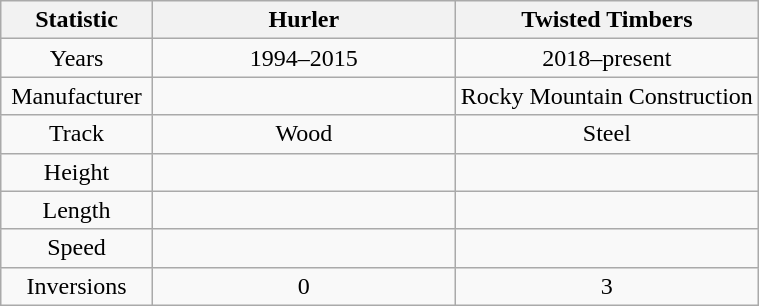<table class="wikitable" style="text-align: center;">
<tr>
<th width="20%">Statistic</th>
<th width="40%">Hurler</th>
<th width="40%">Twisted Timbers</th>
</tr>
<tr>
<td>Years</td>
<td>1994–2015</td>
<td>2018–present</td>
</tr>
<tr>
<td>Manufacturer</td>
<td></td>
<td>Rocky Mountain Construction</td>
</tr>
<tr>
<td>Track</td>
<td>Wood</td>
<td>Steel</td>
</tr>
<tr>
<td>Height</td>
<td></td>
<td></td>
</tr>
<tr>
<td>Length</td>
<td></td>
<td></td>
</tr>
<tr>
<td>Speed</td>
<td></td>
<td></td>
</tr>
<tr>
<td>Inversions</td>
<td>0</td>
<td>3</td>
</tr>
</table>
